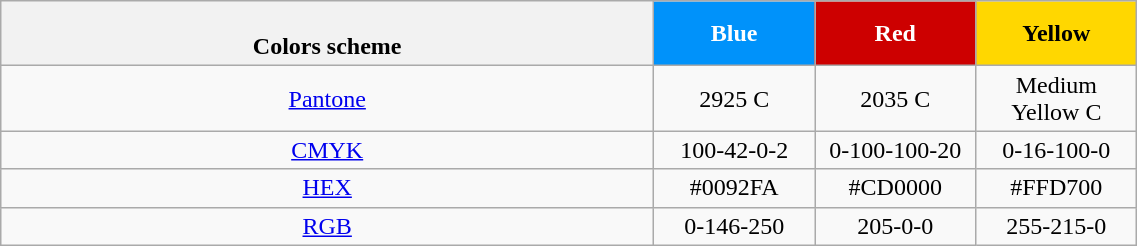<table class=wikitable width=60% style="text-align:center;">
<tr>
<th><br>Colors scheme</th>
<th ! style="background:#0092FA; width:100px; color:white;">Blue</th>
<th style="background:#CD0000; width:100px; color:white;">Red</th>
<th style="background:#FFD700; width:100px; color:black;">Yellow</th>
</tr>
<tr>
<td><a href='#'>Pantone</a></td>
<td>2925 C</td>
<td>2035 C</td>
<td>Medium Yellow C</td>
</tr>
<tr>
<td><a href='#'>CMYK</a></td>
<td>100-42-0-2</td>
<td>0-100-100-20</td>
<td>0-16-100-0</td>
</tr>
<tr>
<td><a href='#'>HEX</a></td>
<td>#0092FA</td>
<td>#CD0000</td>
<td>#FFD700</td>
</tr>
<tr>
<td><a href='#'>RGB</a></td>
<td>0-146-250</td>
<td>205-0-0</td>
<td>255-215-0</td>
</tr>
</table>
